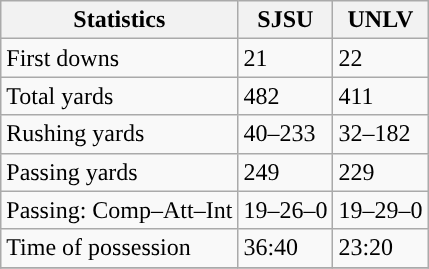<table class="wikitable" style="float: left;">
<tr>
<th>Statistics</th>
<th>SJSU</th>
<th>UNLV</th>
</tr>
<tr>
<td>First downs</td>
<td>21</td>
<td>22</td>
</tr>
<tr>
<td>Total yards</td>
<td>482</td>
<td>411</td>
</tr>
<tr>
<td>Rushing yards</td>
<td>40–233</td>
<td>32–182</td>
</tr>
<tr>
<td>Passing yards</td>
<td>249</td>
<td>229</td>
</tr>
<tr>
<td>Passing: Comp–Att–Int</td>
<td>19–26–0</td>
<td>19–29–0</td>
</tr>
<tr>
<td>Time of possession</td>
<td>36:40</td>
<td>23:20</td>
</tr>
<tr>
</tr>
</table>
